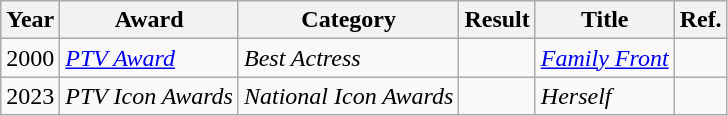<table class="wikitable">
<tr>
<th>Year</th>
<th>Award</th>
<th>Category</th>
<th>Result</th>
<th>Title</th>
<th>Ref.</th>
</tr>
<tr>
<td>2000</td>
<td><em><a href='#'>PTV Award</a></em></td>
<td><em>Best Actress</em></td>
<td></td>
<td><em><a href='#'>Family Front</a></em></td>
<td></td>
</tr>
<tr>
<td>2023</td>
<td><em>PTV Icon Awards</em></td>
<td><em>National Icon Awards</em></td>
<td></td>
<td><em>Herself</em></td>
<td></td>
</tr>
</table>
